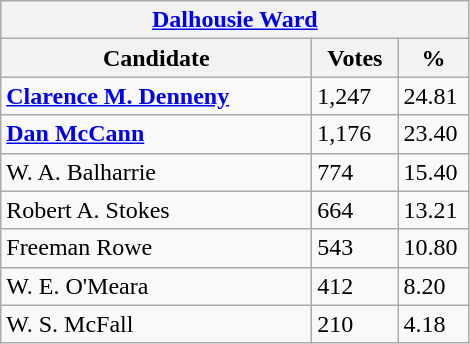<table class="wikitable">
<tr>
<th colspan="3"><a href='#'>Dalhousie Ward</a></th>
</tr>
<tr>
<th style="width: 200px">Candidate</th>
<th style="width: 50px">Votes</th>
<th style="width: 40px">%</th>
</tr>
<tr>
<td><strong><a href='#'>Clarence M. Denneny</a></strong></td>
<td>1,247</td>
<td>24.81</td>
</tr>
<tr>
<td><strong><a href='#'>Dan McCann</a></strong></td>
<td>1,176</td>
<td>23.40</td>
</tr>
<tr>
<td>W. A. Balharrie</td>
<td>774</td>
<td>15.40</td>
</tr>
<tr>
<td>Robert A. Stokes</td>
<td>664</td>
<td>13.21</td>
</tr>
<tr>
<td>Freeman Rowe</td>
<td>543</td>
<td>10.80</td>
</tr>
<tr>
<td>W. E. O'Meara</td>
<td>412</td>
<td>8.20</td>
</tr>
<tr>
<td>W. S. McFall</td>
<td>210</td>
<td>4.18</td>
</tr>
</table>
